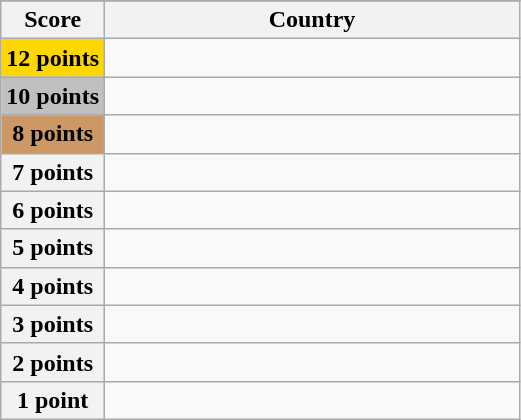<table class="wikitable">
<tr>
</tr>
<tr>
<th scope="col" width="20%">Score</th>
<th scope="col">Country</th>
</tr>
<tr>
<th scope="row" style="background:gold">12 points</th>
<td></td>
</tr>
<tr>
<th scope="row" style="background:silver">10 points</th>
<td></td>
</tr>
<tr>
<th scope="row" style="background:#CC9966">8 points</th>
<td></td>
</tr>
<tr>
<th scope="row">7 points</th>
<td></td>
</tr>
<tr>
<th scope="row">6 points</th>
<td></td>
</tr>
<tr>
<th scope="row">5 points</th>
<td></td>
</tr>
<tr>
<th scope="row">4 points</th>
<td></td>
</tr>
<tr>
<th scope="row">3 points</th>
<td></td>
</tr>
<tr>
<th scope="row">2 points</th>
<td></td>
</tr>
<tr>
<th scope="row">1 point</th>
<td></td>
</tr>
</table>
